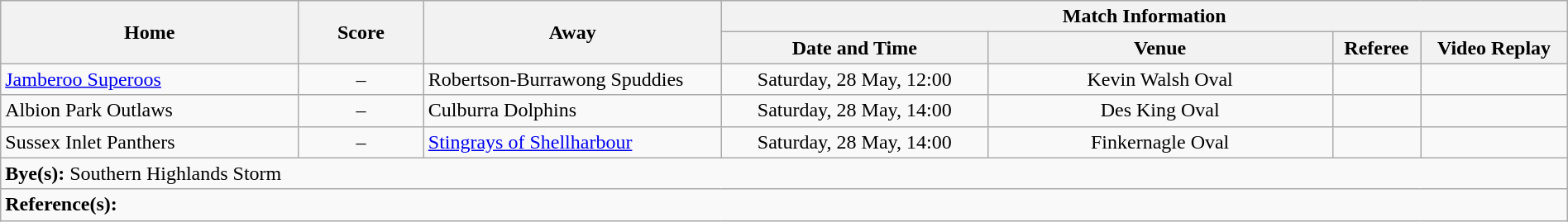<table class="wikitable" width="100% text-align:center;">
<tr>
<th rowspan="2" width="19%">Home</th>
<th rowspan="2" width="8%">Score</th>
<th rowspan="2" width="19%">Away</th>
<th colspan="4">Match Information</th>
</tr>
<tr bgcolor="#CCCCCC">
<th width="17%">Date and Time</th>
<th width="22%">Venue</th>
<th>Referee</th>
<th>Video Replay</th>
</tr>
<tr>
<td> <a href='#'>Jamberoo Superoos</a></td>
<td style="text-align:center;">–</td>
<td> Robertson-Burrawong Spuddies</td>
<td style="text-align:center;">Saturday, 28 May, 12:00</td>
<td style="text-align:center;">Kevin Walsh Oval</td>
<td style="text-align:center;"></td>
<td style="text-align:center;"></td>
</tr>
<tr>
<td> Albion Park Outlaws</td>
<td style="text-align:center;">–</td>
<td> Culburra Dolphins</td>
<td style="text-align:center;">Saturday, 28 May, 14:00</td>
<td style="text-align:center;">Des King Oval</td>
<td style="text-align:center;"></td>
<td style="text-align:center;"></td>
</tr>
<tr>
<td> Sussex Inlet Panthers</td>
<td style="text-align:center;">–</td>
<td> <a href='#'>Stingrays of Shellharbour</a></td>
<td style="text-align:center;">Saturday, 28 May, 14:00</td>
<td style="text-align:center;">Finkernagle Oval</td>
<td style="text-align:center;"></td>
<td style="text-align:center;"></td>
</tr>
<tr>
<td colspan="7"><strong>Bye(s):</strong>  Southern Highlands Storm</td>
</tr>
<tr>
<td colspan="7"><strong>Reference(s):</strong></td>
</tr>
</table>
